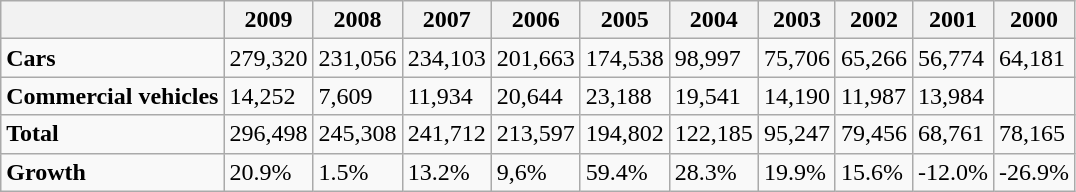<table class="wikitable">
<tr>
<th></th>
<th>2009 </th>
<th>2008 </th>
<th>2007 </th>
<th>2006 </th>
<th>2005 </th>
<th>2004 </th>
<th>2003 </th>
<th>2002 </th>
<th>2001 </th>
<th>2000 </th>
</tr>
<tr>
<td><strong>Cars</strong></td>
<td>279,320</td>
<td>231,056</td>
<td>234,103</td>
<td>201,663</td>
<td>174,538</td>
<td>98,997</td>
<td>75,706</td>
<td>65,266</td>
<td>56,774</td>
<td>64,181</td>
</tr>
<tr>
<td><strong>Commercial vehicles</strong></td>
<td>14,252</td>
<td>7,609</td>
<td>11,934</td>
<td>20,644</td>
<td>23,188</td>
<td>19,541</td>
<td>14,190</td>
<td>11,987</td>
<td>13,984</td>
</tr>
<tr>
<td><strong>Total</strong></td>
<td>296,498</td>
<td>245,308</td>
<td>241,712</td>
<td>213,597</td>
<td>194,802</td>
<td>122,185</td>
<td>95,247</td>
<td>79,456</td>
<td>68,761</td>
<td>78,165</td>
</tr>
<tr>
<td><strong>Growth</strong></td>
<td>20.9%</td>
<td>1.5%</td>
<td>13.2%</td>
<td>9,6%</td>
<td>59.4%</td>
<td>28.3%</td>
<td>19.9%</td>
<td>15.6%</td>
<td>-12.0%</td>
<td>-26.9%</td>
</tr>
</table>
